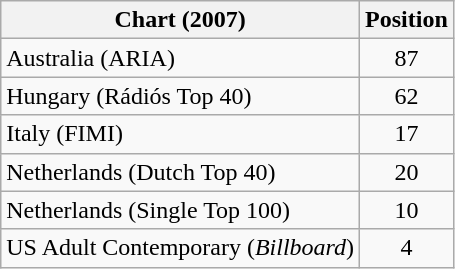<table class="wikitable sortable">
<tr>
<th scope="col">Chart (2007)</th>
<th scope="col">Position</th>
</tr>
<tr>
<td>Australia (ARIA)</td>
<td style="text-align:center;">87</td>
</tr>
<tr>
<td>Hungary (Rádiós Top 40)</td>
<td style="text-align:center;">62</td>
</tr>
<tr>
<td>Italy (FIMI)</td>
<td style="text-align:center;">17</td>
</tr>
<tr>
<td>Netherlands (Dutch Top 40)</td>
<td style="text-align:center;">20</td>
</tr>
<tr>
<td>Netherlands (Single Top 100)</td>
<td style="text-align:center;">10</td>
</tr>
<tr>
<td>US Adult Contemporary (<em>Billboard</em>)</td>
<td style="text-align:center;">4</td>
</tr>
</table>
